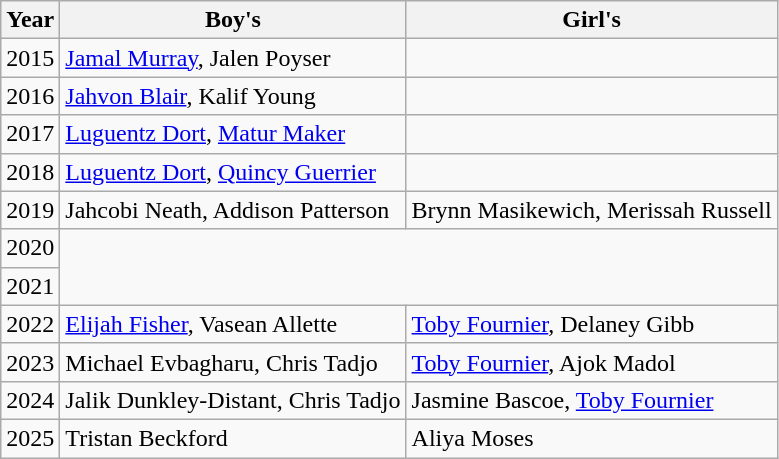<table class="wikitable">
<tr>
<th>Year</th>
<th>Boy's</th>
<th>Girl's</th>
</tr>
<tr>
<td>2015</td>
<td><a href='#'>Jamal Murray</a>, Jalen Poyser</td>
<td></td>
</tr>
<tr>
<td>2016</td>
<td><a href='#'>Jahvon Blair</a>, Kalif Young</td>
<td></td>
</tr>
<tr>
<td>2017</td>
<td><a href='#'>Luguentz Dort</a>, <a href='#'>Matur Maker</a></td>
<td></td>
</tr>
<tr>
<td>2018</td>
<td><a href='#'>Luguentz Dort</a>, <a href='#'>Quincy Guerrier</a></td>
<td></td>
</tr>
<tr>
<td>2019</td>
<td>Jahcobi Neath, Addison Patterson</td>
<td>Brynn Masikewich, Merissah Russell</td>
</tr>
<tr>
<td>2020</td>
<td rowspan=2 colspan=2></td>
</tr>
<tr>
<td>2021</td>
</tr>
<tr>
<td>2022</td>
<td><a href='#'>Elijah Fisher</a>, Vasean Allette</td>
<td><a href='#'>Toby Fournier</a>, Delaney Gibb</td>
</tr>
<tr>
<td>2023</td>
<td>Michael Evbagharu, Chris Tadjo</td>
<td><a href='#'>Toby Fournier</a>, Ajok Madol</td>
</tr>
<tr>
<td>2024</td>
<td>Jalik Dunkley-Distant, Chris Tadjo</td>
<td>Jasmine Bascoe, <a href='#'>Toby Fournier</a></td>
</tr>
<tr>
<td>2025</td>
<td>Tristan Beckford</td>
<td>Aliya Moses</td>
</tr>
</table>
